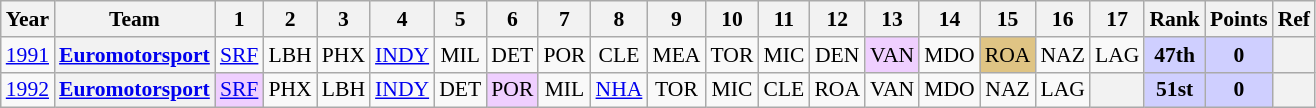<table class="wikitable" style="text-align:center; font-size:90%">
<tr>
<th>Year</th>
<th>Team</th>
<th>1</th>
<th>2</th>
<th>3</th>
<th>4</th>
<th>5</th>
<th>6</th>
<th>7</th>
<th>8</th>
<th>9</th>
<th>10</th>
<th>11</th>
<th>12</th>
<th>13</th>
<th>14</th>
<th>15</th>
<th>16</th>
<th>17</th>
<th>Rank</th>
<th>Points</th>
<th>Ref</th>
</tr>
<tr>
<td><a href='#'>1991</a></td>
<th><a href='#'>Euromotorsport</a></th>
<td><a href='#'>SRF</a></td>
<td>LBH</td>
<td>PHX</td>
<td><a href='#'>INDY</a></td>
<td>MIL</td>
<td>DET</td>
<td>POR</td>
<td>CLE</td>
<td>MEA</td>
<td>TOR</td>
<td>MIC</td>
<td>DEN</td>
<td style="background:#EFCFFF;">VAN<br></td>
<td>MDO<br></td>
<td style="background:#DFC484;">ROA<br></td>
<td>NAZ</td>
<td>LAG</td>
<td style="background:#CFCFFF;"><strong>47th</strong></td>
<td style="background:#CFCFFF;"><strong>0</strong></td>
<th></th>
</tr>
<tr>
<td><a href='#'>1992</a></td>
<th><a href='#'>Euromotorsport</a></th>
<td style="background:#EFCFFF;"><a href='#'>SRF</a><br></td>
<td>PHX</td>
<td>LBH</td>
<td><a href='#'>INDY</a></td>
<td>DET</td>
<td style="background:#EFCFFF;">POR<br></td>
<td>MIL</td>
<td><a href='#'>NHA</a></td>
<td>TOR</td>
<td>MIC</td>
<td>CLE</td>
<td>ROA</td>
<td>VAN</td>
<td>MDO</td>
<td>NAZ</td>
<td>LAG</td>
<th></th>
<td style="background:#CFCFFF;"><strong>51st</strong></td>
<td style="background:#CFCFFF;"><strong>0</strong></td>
<th></th>
</tr>
</table>
